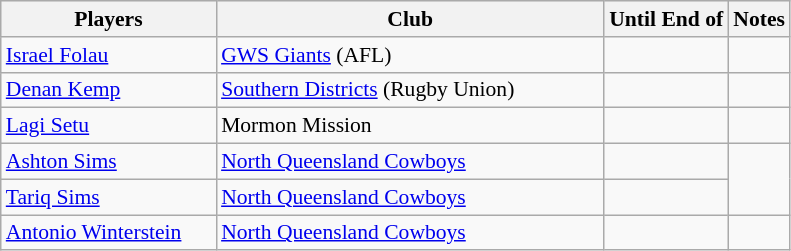<table class="wikitable" style="font-size:90%">
<tr bgcolor="#efefef">
<th style="width:9.5em">Players</th>
<th style="width:17.5em">Club</th>
<th>Until End of</th>
<th>Notes</th>
</tr>
<tr>
<td><a href='#'>Israel Folau</a></td>
<td><a href='#'>GWS Giants</a> (AFL)</td>
<td></td>
<td></td>
</tr>
<tr>
<td><a href='#'>Denan Kemp</a></td>
<td><a href='#'>Southern Districts</a> (Rugby Union)</td>
<td></td>
<td></td>
</tr>
<tr>
<td><a href='#'>Lagi Setu</a></td>
<td>Mormon Mission</td>
<td></td>
<td></td>
</tr>
<tr>
<td><a href='#'>Ashton Sims</a></td>
<td> <a href='#'>North Queensland Cowboys</a></td>
<td></td>
<td rowspan="2"></td>
</tr>
<tr>
<td><a href='#'>Tariq Sims</a></td>
<td> <a href='#'>North Queensland Cowboys</a></td>
<td></td>
</tr>
<tr>
<td><a href='#'>Antonio Winterstein</a></td>
<td> <a href='#'>North Queensland Cowboys</a></td>
<td></td>
<td></td>
</tr>
</table>
